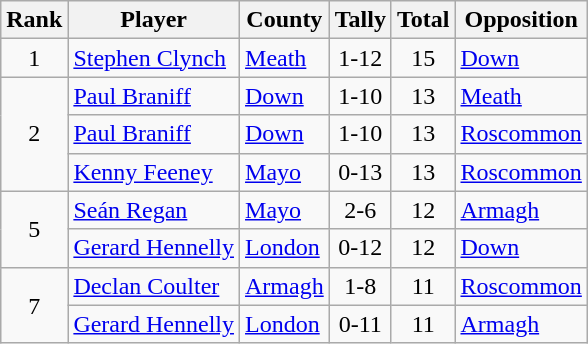<table class="wikitable">
<tr>
<th>Rank</th>
<th>Player</th>
<th>County</th>
<th>Tally</th>
<th>Total</th>
<th>Opposition</th>
</tr>
<tr>
<td style="text-align:center;">1</td>
<td><a href='#'>Stephen Clynch</a></td>
<td><a href='#'>Meath</a></td>
<td align=center>1-12</td>
<td align=center>15</td>
<td><a href='#'>Down</a></td>
</tr>
<tr>
<td rowspan="3" style="text-align:center;">2</td>
<td><a href='#'>Paul Braniff</a></td>
<td><a href='#'>Down</a></td>
<td align=center>1-10</td>
<td align=center>13</td>
<td><a href='#'>Meath</a></td>
</tr>
<tr>
<td><a href='#'>Paul Braniff</a></td>
<td><a href='#'>Down</a></td>
<td align=center>1-10</td>
<td align=center>13</td>
<td><a href='#'>Roscommon</a></td>
</tr>
<tr>
<td><a href='#'>Kenny Feeney</a></td>
<td><a href='#'>Mayo</a></td>
<td align=center>0-13</td>
<td align=center>13</td>
<td><a href='#'>Roscommon</a></td>
</tr>
<tr>
<td rowspan="2" style="text-align:center;">5</td>
<td><a href='#'>Seán Regan</a></td>
<td><a href='#'>Mayo</a></td>
<td align=center>2-6</td>
<td align=center>12</td>
<td><a href='#'>Armagh</a></td>
</tr>
<tr>
<td><a href='#'>Gerard Hennelly</a></td>
<td><a href='#'>London</a></td>
<td align=center>0-12</td>
<td align=center>12</td>
<td><a href='#'>Down</a></td>
</tr>
<tr>
<td rowspan="2" style="text-align:center;">7</td>
<td><a href='#'>Declan Coulter</a></td>
<td><a href='#'>Armagh</a></td>
<td align=center>1-8</td>
<td align=center>11</td>
<td><a href='#'>Roscommon</a></td>
</tr>
<tr>
<td><a href='#'>Gerard Hennelly</a></td>
<td><a href='#'>London</a></td>
<td align=center>0-11</td>
<td align=center>11</td>
<td><a href='#'>Armagh</a></td>
</tr>
</table>
